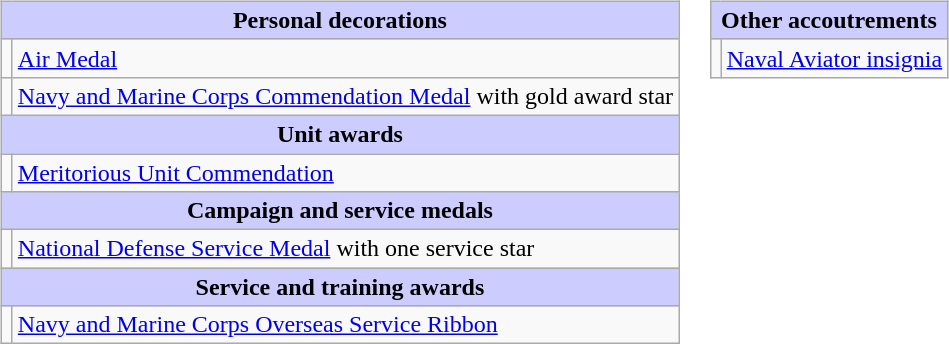<table style="width=100%;">
<tr>
<td valign="top"><br><table class="wikitable">
<tr style="background:#ccf; text-align:center;">
<td colspan=2><strong>Personal decorations</strong></td>
</tr>
<tr>
<td></td>
<td><a href='#'>Air Medal</a></td>
</tr>
<tr>
<td></td>
<td><a href='#'>Navy and Marine Corps Commendation Medal</a> with gold award star</td>
</tr>
<tr style="background:#ccf; text-align:center;">
<td colspan=2><strong>Unit awards</strong></td>
</tr>
<tr>
<td></td>
<td><a href='#'>Meritorious Unit Commendation</a></td>
</tr>
<tr style="background:#ccf; text-align:center;">
<td colspan=2><strong>Campaign and service medals</strong></td>
</tr>
<tr>
<td></td>
<td><a href='#'>National Defense Service Medal</a> with one service star</td>
</tr>
<tr style="background:#ccf; text-align:center;">
<td colspan=2><strong>Service and training awards</strong></td>
</tr>
<tr>
<td></td>
<td><a href='#'>Navy and Marine Corps Overseas Service Ribbon</a></td>
</tr>
</table>
</td>
<td valign="top"><br><table class="wikitable">
<tr style="background:#ccf; text-align:center;">
<td colspan=2><strong>Other accoutrements</strong></td>
</tr>
<tr>
<td align=center></td>
<td><a href='#'>Naval Aviator insignia</a></td>
</tr>
</table>
</td>
</tr>
</table>
